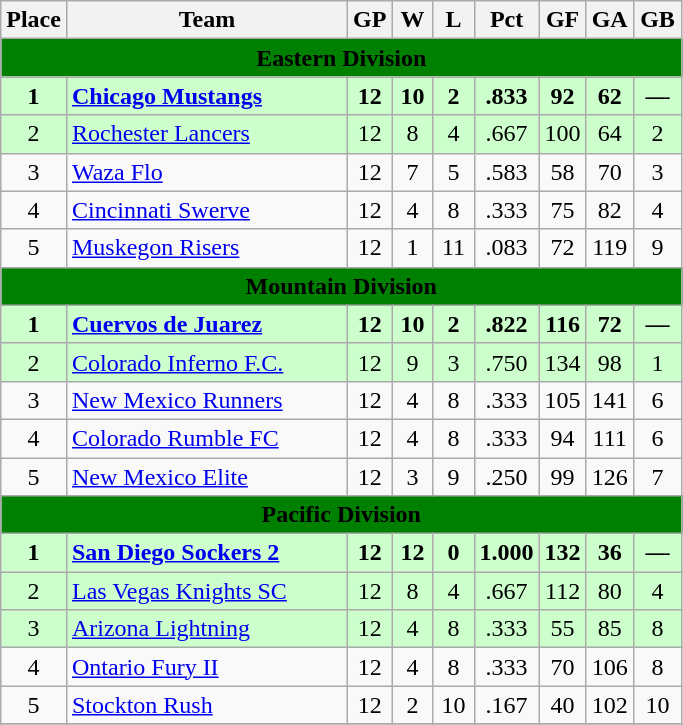<table class="wikitable" style="text-align: center;">
<tr>
<th>Place</th>
<th width="180">Team</th>
<th width="20">GP</th>
<th width="20">W</th>
<th width="20">L</th>
<th width="20">Pct</th>
<th width="20">GF</th>
<th width="20">GA</th>
<th width="25">GB</th>
</tr>
<tr>
<th style=background-color:Green colspan=11><span>Eastern Division</span></th>
</tr>
<tr style="background-color:#ccffcc;">
<td><strong>1</strong></td>
<td align=left><strong><a href='#'>Chicago Mustangs</a></strong></td>
<td><strong>12</strong></td>
<td><strong>10</strong></td>
<td><strong>2</strong></td>
<td><strong>.833</strong></td>
<td><strong>92</strong></td>
<td><strong>62</strong></td>
<td><strong>—</strong></td>
</tr>
<tr style="background-color:#ccffcc;">
<td>2</td>
<td align=left><a href='#'>Rochester Lancers</a></td>
<td>12</td>
<td>8</td>
<td>4</td>
<td>.667</td>
<td>100</td>
<td>64</td>
<td>2</td>
</tr>
<tr>
<td>3</td>
<td align=left><a href='#'>Waza Flo</a></td>
<td>12</td>
<td>7</td>
<td>5</td>
<td>.583</td>
<td>58</td>
<td>70</td>
<td>3</td>
</tr>
<tr>
<td>4</td>
<td align=left><a href='#'>Cincinnati Swerve</a></td>
<td>12</td>
<td>4</td>
<td>8</td>
<td>.333</td>
<td>75</td>
<td>82</td>
<td>4</td>
</tr>
<tr>
<td>5</td>
<td align=left><a href='#'>Muskegon Risers</a></td>
<td>12</td>
<td>1</td>
<td>11</td>
<td>.083</td>
<td>72</td>
<td>119</td>
<td>9</td>
</tr>
<tr>
<th style=background-color:Green colspan=11><span>Mountain Division</span></th>
</tr>
<tr style="background-color:#ccffcc;">
<td><strong>1</strong></td>
<td align=left><strong><a href='#'>Cuervos de Juarez</a></strong></td>
<td><strong>12</strong></td>
<td><strong>10</strong></td>
<td><strong>2</strong></td>
<td><strong>.822</strong></td>
<td><strong>116</strong></td>
<td><strong>72</strong></td>
<td><strong>—</strong></td>
</tr>
<tr style="background-color:#ccffcc;">
<td>2</td>
<td align=left><a href='#'>Colorado Inferno F.C.</a></td>
<td>12</td>
<td>9</td>
<td>3</td>
<td>.750</td>
<td>134</td>
<td>98</td>
<td>1</td>
</tr>
<tr>
<td>3</td>
<td align=left><a href='#'>New Mexico Runners</a></td>
<td>12</td>
<td>4</td>
<td>8</td>
<td>.333</td>
<td>105</td>
<td>141</td>
<td>6</td>
</tr>
<tr>
<td>4</td>
<td align=left><a href='#'>Colorado Rumble FC</a></td>
<td>12</td>
<td>4</td>
<td>8</td>
<td>.333</td>
<td>94</td>
<td>111</td>
<td>6</td>
</tr>
<tr>
<td>5</td>
<td align=left><a href='#'>New Mexico Elite</a></td>
<td>12</td>
<td>3</td>
<td>9</td>
<td>.250</td>
<td>99</td>
<td>126</td>
<td>7</td>
</tr>
<tr>
<th style=background-color:Green colspan=11><span>Pacific Division</span></th>
</tr>
<tr style="background-color:#ccffcc;">
<td><strong>1</strong></td>
<td align=left><strong><a href='#'>San Diego Sockers 2</a></strong></td>
<td><strong>12</strong></td>
<td><strong>12</strong></td>
<td><strong>0</strong></td>
<td><strong>1.000</strong></td>
<td><strong>132</strong></td>
<td><strong>36</strong></td>
<td><strong>—</strong></td>
</tr>
<tr style="background-color:#ccffcc;">
<td>2</td>
<td align=left><a href='#'>Las Vegas Knights SC</a></td>
<td>12</td>
<td>8</td>
<td>4</td>
<td>.667</td>
<td>112</td>
<td>80</td>
<td>4</td>
</tr>
<tr style="background-color:#ccffcc;">
<td>3</td>
<td align=left><a href='#'>Arizona Lightning</a></td>
<td>12</td>
<td>4</td>
<td>8</td>
<td>.333</td>
<td>55</td>
<td>85</td>
<td>8</td>
</tr>
<tr>
<td>4</td>
<td align=left><a href='#'>Ontario Fury II</a></td>
<td>12</td>
<td>4</td>
<td>8</td>
<td>.333</td>
<td>70</td>
<td>106</td>
<td>8</td>
</tr>
<tr>
<td>5</td>
<td align=left><a href='#'>Stockton Rush</a></td>
<td>12</td>
<td>2</td>
<td>10</td>
<td>.167</td>
<td>40</td>
<td>102</td>
<td>10</td>
</tr>
<tr>
</tr>
</table>
